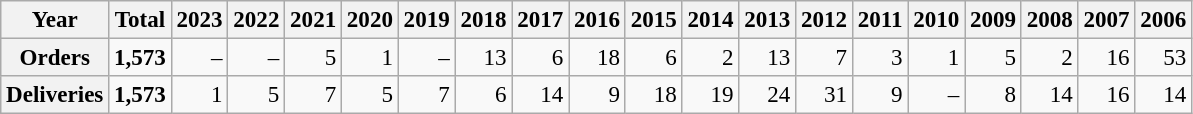<table class="wikitable" style="text-align:right; font-size:96%;">
<tr>
<th>Year</th>
<th>Total</th>
<th>2023</th>
<th>2022</th>
<th>2021</th>
<th>2020</th>
<th>2019</th>
<th>2018</th>
<th>2017</th>
<th>2016</th>
<th>2015</th>
<th>2014</th>
<th>2013</th>
<th>2012</th>
<th>2011</th>
<th>2010</th>
<th>2009</th>
<th>2008</th>
<th>2007</th>
<th>2006</th>
</tr>
<tr>
<th>Orders</th>
<td><strong>1,573</strong></td>
<td>–</td>
<td>–</td>
<td>5</td>
<td>1</td>
<td>–</td>
<td>13</td>
<td>6</td>
<td>18</td>
<td>6</td>
<td>2</td>
<td>13</td>
<td>7</td>
<td>3</td>
<td>1</td>
<td>5</td>
<td>2</td>
<td>16</td>
<td>53</td>
</tr>
<tr>
<th>Deliveries</th>
<td><strong>1,573</strong></td>
<td>1</td>
<td>5</td>
<td>7</td>
<td>5</td>
<td>7</td>
<td>6</td>
<td>14</td>
<td>9</td>
<td>18</td>
<td>19</td>
<td>24</td>
<td>31</td>
<td>9</td>
<td>–</td>
<td>8</td>
<td>14</td>
<td>16</td>
<td>14</td>
</tr>
</table>
